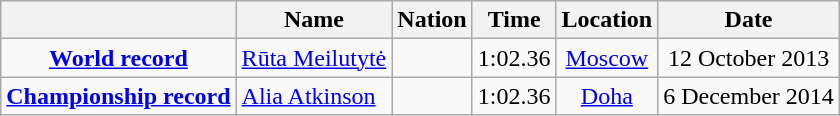<table class=wikitable style=text-align:center>
<tr>
<th></th>
<th>Name</th>
<th>Nation</th>
<th>Time</th>
<th>Location</th>
<th>Date</th>
</tr>
<tr>
<td><strong><a href='#'>World record</a></strong></td>
<td align=left><a href='#'>Rūta Meilutytė</a></td>
<td align=left></td>
<td align=left>1:02.36</td>
<td><a href='#'>Moscow</a></td>
<td>12 October 2013</td>
</tr>
<tr>
<td><strong><a href='#'>Championship record</a></strong></td>
<td align=left><a href='#'>Alia Atkinson</a></td>
<td align=left></td>
<td align=left>1:02.36</td>
<td><a href='#'>Doha</a></td>
<td>6 December 2014</td>
</tr>
</table>
